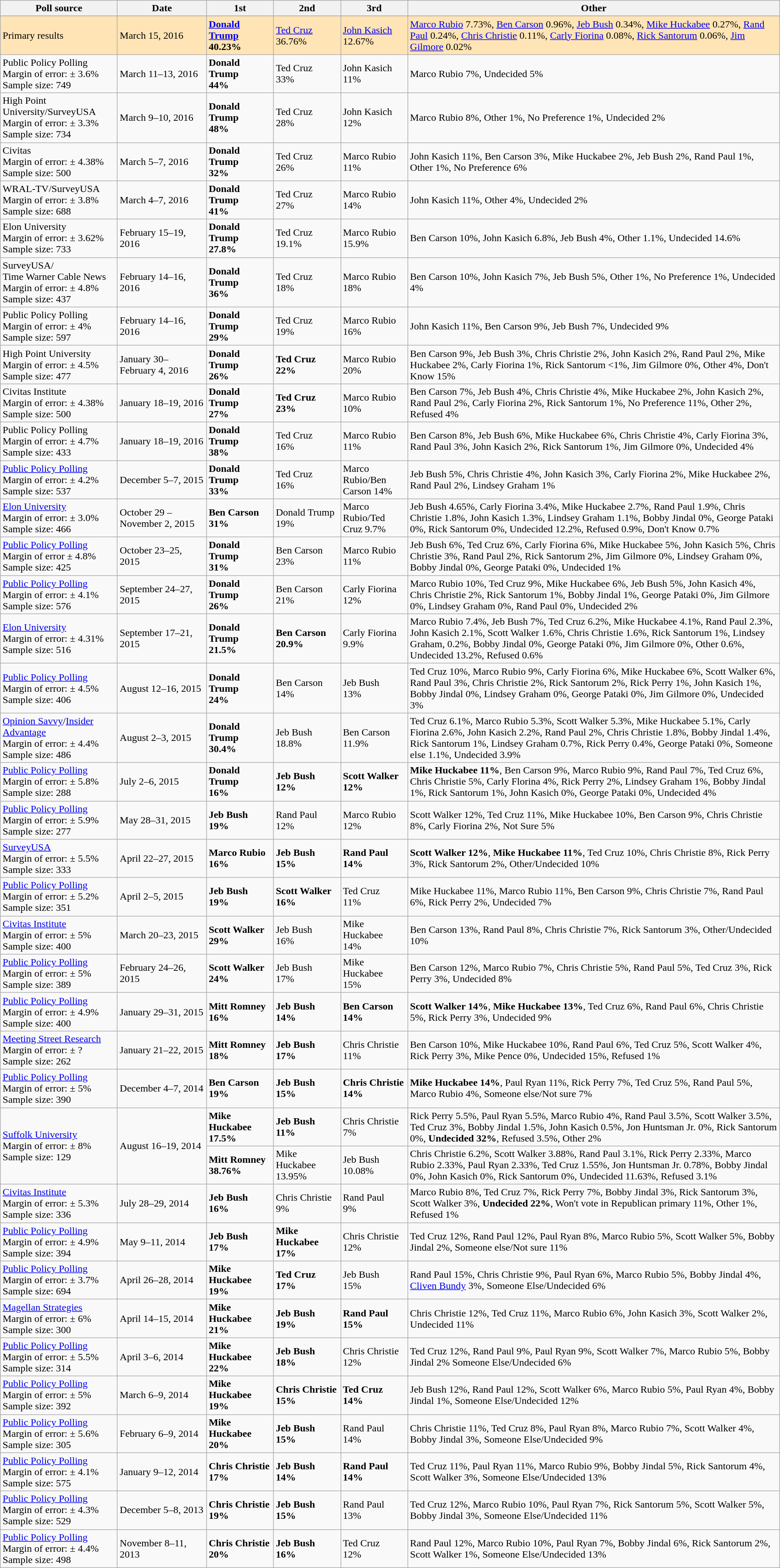<table class="wikitable">
<tr>
<th style="width:180px;">Poll source</th>
<th style="width:135px;">Date</th>
<th style="width:100px;">1st</th>
<th style="width:100px;">2nd</th>
<th style="width:100px;">3rd</th>
<th>Other</th>
</tr>
<tr>
</tr>
<tr style="background:Moccasin;">
<td>Primary results</td>
<td>March 15, 2016</td>
<td><strong><a href='#'>Donald Trump</a><br>40.23%</strong></td>
<td><a href='#'>Ted Cruz</a><br>36.76%</td>
<td><a href='#'>John Kasich</a><br>12.67%</td>
<td><a href='#'>Marco Rubio</a> 7.73%, <a href='#'>Ben Carson</a> 0.96%, <a href='#'>Jeb Bush</a> 0.34%, <a href='#'>Mike Huckabee</a> 0.27%, <a href='#'>Rand Paul</a> 0.24%, <a href='#'>Chris Christie</a> 0.11%, <a href='#'>Carly Fiorina</a> 0.08%, <a href='#'>Rick Santorum</a> 0.06%, <a href='#'>Jim Gilmore</a> 0.02%</td>
</tr>
<tr>
<td>Public Policy Polling<br>Margin of error: ± 3.6%
Sample size: 749</td>
<td>March 11–13, 2016</td>
<td><strong>Donald Trump<br>44%</strong></td>
<td>Ted Cruz<br>33%</td>
<td>John Kasich<br>11%</td>
<td>Marco Rubio 7%, Undecided 5%</td>
</tr>
<tr>
<td>High Point University/SurveyUSA<br>Margin of error: ± 3.3%
Sample size: 734</td>
<td>March 9–10, 2016</td>
<td><strong>Donald Trump<br>48%</strong></td>
<td>Ted Cruz<br>28%</td>
<td>John Kasich<br>12%</td>
<td>Marco Rubio 8%, Other 1%, No Preference 1%, Undecided 2%</td>
</tr>
<tr>
<td>Civitas<br>Margin of error: ± 4.38%
Sample size: 500</td>
<td>March 5–7, 2016</td>
<td><strong>Donald Trump<br>32%</strong></td>
<td>Ted Cruz<br>26%</td>
<td>Marco Rubio<br>11%</td>
<td>John Kasich 11%, Ben Carson 3%, Mike Huckabee 2%, Jeb Bush 2%, Rand Paul 1%, Other 1%, No Preference 6%</td>
</tr>
<tr>
<td>WRAL-TV/SurveyUSA<br>Margin of error: ± 3.8%
Sample size: 688</td>
<td>March 4–7, 2016</td>
<td><strong>Donald Trump<br>41%</strong></td>
<td>Ted Cruz<br>27%</td>
<td>Marco Rubio<br>14%</td>
<td>John Kasich 11%, Other 4%, Undecided 2%</td>
</tr>
<tr>
<td>Elon University<br>Margin of error: ± 3.62%
Sample size: 733</td>
<td>February 15–19, 2016</td>
<td><strong>Donald Trump<br>27.8%</strong></td>
<td>Ted Cruz<br>19.1%</td>
<td>Marco Rubio<br>15.9%</td>
<td>Ben Carson 10%, John Kasich 6.8%, Jeb Bush 4%, Other 1.1%, Undecided 14.6%</td>
</tr>
<tr>
<td>SurveyUSA/<br>Time Warner Cable News<br>Margin of error: ± 4.8%
Sample size: 437</td>
<td>February 14–16, 2016</td>
<td><strong>Donald Trump<br>36%</strong></td>
<td>Ted Cruz<br>18%</td>
<td>Marco Rubio<br>18%</td>
<td>Ben Carson 10%, John Kasich 7%, Jeb Bush 5%, Other 1%, No Preference 1%, Undecided 4%</td>
</tr>
<tr>
<td>Public Policy Polling<br>Margin of error: ± 4%
Sample size: 597</td>
<td>February 14–16, 2016</td>
<td><strong>Donald Trump<br>29%</strong></td>
<td>Ted Cruz<br>19%</td>
<td>Marco Rubio<br>16%</td>
<td>John Kasich 11%, Ben Carson 9%, Jeb Bush 7%, Undecided 9%</td>
</tr>
<tr>
<td>High Point University<br>Margin of error: ± 4.5%
Sample size: 477</td>
<td>January 30–<br>February 4, 2016</td>
<td><strong>Donald Trump<br>26%</strong></td>
<td><strong>Ted Cruz<br>22%</strong></td>
<td>Marco Rubio<br>20%</td>
<td>Ben Carson 9%, Jeb Bush 3%, Chris Christie 2%, John Kasich 2%, Rand Paul 2%, Mike Huckabee 2%, Carly Fiorina 1%, Rick Santorum <1%, Jim Gilmore 0%, Other 4%, Don't Know 15%</td>
</tr>
<tr>
<td>Civitas Institute<br>Margin of error: ± 4.38%
Sample size: 500</td>
<td>January 18–19, 2016</td>
<td><strong>Donald Trump<br>27%</strong></td>
<td><strong>Ted Cruz<br>23%</strong></td>
<td>Marco Rubio <br>10%</td>
<td>Ben Carson 7%, Jeb Bush 4%, Chris Christie 4%, Mike Huckabee 2%, John Kasich 2%, Rand Paul 2%, Carly Fiorina 2%, Rick Santorum 1%, No Preference 11%, Other 2%, Refused 4%</td>
</tr>
<tr>
<td>Public Policy Polling<br>Margin of error: ± 4.7%
Sample size: 433</td>
<td>January 18–19, 2016</td>
<td><strong>Donald Trump<br>38%</strong></td>
<td>Ted Cruz<br>16%</td>
<td>Marco Rubio <br>11%</td>
<td>Ben Carson 8%, Jeb Bush 6%, Mike Huckabee 6%, Chris Christie 4%, Carly Fiorina 3%, Rand Paul 3%, John Kasich 2%, Rick Santorum 1%, Jim Gilmore 0%, Undecided 4%</td>
</tr>
<tr>
<td><a href='#'>Public Policy Polling</a><br>Margin of error: ± 4.2%
<br>Sample size: 537</td>
<td>December 5–7, 2015</td>
<td><strong>Donald Trump<br>33%</strong></td>
<td>Ted Cruz<br>16%</td>
<td>Marco Rubio/Ben Carson 14%</td>
<td>Jeb Bush 5%, Chris Christie 4%, John Kasich 3%, Carly Fiorina 2%, Mike Huckabee 2%, Rand Paul 2%, Lindsey Graham 1%</td>
</tr>
<tr>
<td><a href='#'>Elon University</a><br>Margin of error: ± 3.0%
<br>Sample size: 466</td>
<td>October 29 – November 2, 2015</td>
<td><strong>Ben Carson<br>31%</strong></td>
<td>Donald Trump<br>19%</td>
<td>Marco Rubio/Ted Cruz 9.7%</td>
<td>Jeb Bush 4.65%, Carly Fiorina 3.4%, Mike Huckabee 2.7%, Rand Paul 1.9%, Chris Christie 1.8%, John Kasich 1.3%, Lindsey Graham 1.1%, Bobby Jindal 0%, George Pataki 0%, Rick Santorum 0%, Undecided 12.2%, Refused 0.9%, Don't Know 0.7%</td>
</tr>
<tr>
<td><a href='#'>Public Policy Polling</a><br>Margin of error ± 4.8%
<br>Sample size: 425</td>
<td>October 23–25, 2015</td>
<td><strong>Donald Trump<br>31%</strong></td>
<td>Ben Carson<br>23%</td>
<td>Marco Rubio<br>11%</td>
<td>Jeb Bush 6%, Ted Cruz 6%, Carly Fiorina 6%, Mike Huckabee 5%, John Kasich 5%, Chris Christie 3%, Rand Paul 2%, Rick Santorum 2%, Jim Gilmore 0%, Lindsey Graham 0%, Bobby Jindal 0%, George Pataki 0%, Undecided 1%</td>
</tr>
<tr>
<td><a href='#'>Public Policy Polling</a><br>Margin of error: ± 4.1%
<br>Sample size: 576</td>
<td>September 24–27, 2015</td>
<td><strong>Donald Trump<br>26%</strong></td>
<td>Ben Carson<br>21%</td>
<td>Carly Fiorina<br>12%</td>
<td>Marco Rubio 10%, Ted Cruz 9%, Mike Huckabee 6%, Jeb Bush 5%, John Kasich 4%, Chris Christie 2%, Rick Santorum 1%, Bobby Jindal 1%, George Pataki 0%, Jim Gilmore 0%, Lindsey Graham 0%, Rand Paul 0%, Undecided 2%</td>
</tr>
<tr>
<td><a href='#'>Elon University</a><br>Margin of error: ± 4.31%
<br>Sample size: 516</td>
<td>September 17–21, 2015</td>
<td><strong>Donald Trump<br>21.5%</strong></td>
<td><strong>Ben Carson<br>20.9%</strong></td>
<td>Carly Fiorina<br>9.9%</td>
<td>Marco Rubio 7.4%, Jeb Bush 7%, Ted Cruz 6.2%, Mike Huckabee 4.1%, Rand Paul 2.3%, John Kasich 2.1%, Scott Walker 1.6%, Chris Christie 1.6%, Rick Santorum 1%, Lindsey Graham, 0.2%, Bobby Jindal 0%, George Pataki 0%, Jim Gilmore 0%, Other 0.6%, Undecided 13.2%, Refused 0.6%</td>
</tr>
<tr>
<td><a href='#'>Public Policy Polling</a><br>Margin of error: ± 4.5%
<br>Sample size: 406</td>
<td>August 12–16, 2015</td>
<td><strong>Donald Trump<br>24%</strong></td>
<td>Ben Carson<br>14%</td>
<td>Jeb Bush<br>13%</td>
<td>Ted Cruz 10%, Marco Rubio 9%, Carly Fiorina 6%, Mike Huckabee 6%, Scott Walker 6%, Rand Paul 3%, Chris Christie 2%, Rick Santorum 2%, Rick Perry 1%, John Kasich 1%, Bobby Jindal 0%, Lindsey Graham 0%, George Pataki 0%, Jim Gilmore 0%, Undecided 3%</td>
</tr>
<tr>
<td><a href='#'>Opinion Savvy</a>/<a href='#'>Insider Advantage</a><br>Margin of error: ± 4.4%
<br>Sample size: 486</td>
<td>August 2–3, 2015</td>
<td><strong>Donald Trump<br>30.4%</strong></td>
<td>Jeb Bush<br>18.8%</td>
<td>Ben Carson<br>11.9%</td>
<td>Ted Cruz 6.1%, Marco Rubio 5.3%, Scott Walker 5.3%, Mike Huckabee 5.1%, Carly Fiorina 2.6%, John Kasich 2.2%, Rand Paul 2%, Chris Christie 1.8%, Bobby Jindal 1.4%, Rick Santorum 1%, Lindsey Graham 0.7%, Rick Perry 0.4%, George Pataki 0%, Someone else 1.1%, Undecided 3.9%</td>
</tr>
<tr>
<td><a href='#'>Public Policy Polling</a><br>Margin of error: ± 5.8%
<br>Sample size: 288</td>
<td>July 2–6, 2015</td>
<td><strong>Donald Trump<br>16%</strong></td>
<td><strong>Jeb Bush<br>12%</strong></td>
<td><strong>Scott Walker<br>12%</strong></td>
<td><span><strong>Mike Huckabee 11%</strong></span>, Ben Carson 9%, Marco Rubio 9%, Rand Paul 7%, Ted Cruz 6%, Chris Christie 5%, Carly Florina 4%, Rick Perry 2%, Lindsey Graham 1%, Bobby Jindal 1%, Rick Santorum 1%, John Kasich 0%, George Pataki 0%, Undecided 4%</td>
</tr>
<tr>
<td><a href='#'>Public Policy Polling</a><br>Margin of error: ± 5.9%
<br>Sample size: 277</td>
<td>May 28–31, 2015</td>
<td><strong>Jeb Bush<br>19%</strong></td>
<td>Rand Paul<br>12%</td>
<td>Marco Rubio<br>12%</td>
<td>Scott Walker 12%, Ted Cruz 11%, Mike Huckabee 10%, Ben Carson 9%, Chris Christie 8%, Carly Fiorina 2%, Not Sure 5%</td>
</tr>
<tr>
<td><a href='#'>SurveyUSA</a><br>Margin of error: ± 5.5%
<br>Sample size: 333</td>
<td>April 22–27, 2015</td>
<td><strong>Marco Rubio<br>16%</strong></td>
<td><strong>Jeb Bush<br>15%</strong></td>
<td><strong>Rand Paul<br>14%</strong></td>
<td><span><strong>Scott Walker 12%</strong></span>, <span><strong>Mike Huckabee 11%</strong></span>, Ted Cruz 10%, Chris Christie 8%, Rick Perry 3%, Rick Santorum 2%, Other/Undecided 10%</td>
</tr>
<tr>
<td><a href='#'>Public Policy Polling</a><br>Margin of error: ± 5.2%
<br>Sample size: 351</td>
<td>April 2–5, 2015</td>
<td><strong>Jeb Bush<br>19%</strong></td>
<td><strong>Scott Walker<br>16%</strong></td>
<td>Ted Cruz<br>11%</td>
<td>Mike Huckabee 11%, Marco Rubio 11%, Ben Carson 9%, Chris Christie 7%, Rand Paul 6%, Rick Perry 2%, Undecided 7%</td>
</tr>
<tr>
<td><a href='#'>Civitas Institute</a><br>Margin of error: ± 5%
<br>Sample size: 400</td>
<td>March 20–23, 2015</td>
<td><strong>Scott Walker<br>29%</strong></td>
<td>Jeb Bush<br>16%</td>
<td>Mike Huckabee<br>14%</td>
<td>Ben Carson 13%, Rand Paul 8%, Chris Christie 7%, Rick Santorum 3%, Other/Undecided 10%</td>
</tr>
<tr>
<td><a href='#'>Public Policy Polling</a><br>Margin of error: ± 5%
<br>Sample size: 389</td>
<td>February 24–26, 2015</td>
<td><strong>Scott Walker<br>24%</strong></td>
<td>Jeb Bush<br>17%</td>
<td>Mike Huckabee<br>15%</td>
<td>Ben Carson 12%, Marco Rubio 7%, Chris Christie 5%, Rand Paul 5%, Ted Cruz 3%, Rick Perry 3%, Undecided 8%</td>
</tr>
<tr>
<td><a href='#'>Public Policy Polling</a><br>Margin of error: ± 4.9%
<br>Sample size: 400</td>
<td>January 29–31, 2015</td>
<td><strong>Mitt Romney<br>16%</strong></td>
<td><strong>Jeb Bush<br>14%</strong></td>
<td><strong>Ben Carson<br>14%</strong></td>
<td><span><strong>Scott Walker 14%</strong></span>, <span><strong>Mike Huckabee 13%</strong></span>, Ted Cruz 6%, Rand Paul 6%, Chris Christie 5%, Rick Perry 3%, Undecided 9%</td>
</tr>
<tr>
<td><a href='#'>Meeting Street Research</a><br>Margin of error: ± ?
<br>Sample size: 262</td>
<td>January 21–22, 2015</td>
<td><strong>Mitt Romney<br>18%</strong></td>
<td><strong>Jeb Bush<br>17%</strong></td>
<td>Chris Christie<br>11%</td>
<td>Ben Carson 10%, Mike Huckabee 10%, Rand Paul 6%, Ted Cruz 5%, Scott Walker 4%, Rick Perry 3%, Mike Pence 0%, Undecided 15%, Refused 1%</td>
</tr>
<tr>
<td><a href='#'>Public Policy Polling</a><br>Margin of error: ± 5%
<br>Sample size: 390</td>
<td>December 4–7, 2014</td>
<td><strong>Ben Carson<br>19%</strong></td>
<td><strong>Jeb Bush<br>15%</strong></td>
<td><strong>Chris Christie<br>14%</strong></td>
<td><span><strong>Mike Huckabee 14%</strong></span>, Paul Ryan 11%, Rick Perry 7%, Ted Cruz 5%, Rand Paul 5%, Marco Rubio 4%, Someone else/Not sure 7%</td>
</tr>
<tr>
<td rowspan=2><a href='#'>Suffolk University</a><br>Margin of error: ± 8%
<br>Sample size: 129</td>
<td rowspan=2>August 16–19, 2014</td>
<td><strong>Mike Huckabee<br>17.5%</strong></td>
<td><strong>Jeb Bush<br>11%</strong></td>
<td>Chris Christie<br>7%</td>
<td>Rick Perry 5.5%, Paul Ryan 5.5%, Marco Rubio 4%, Rand Paul 3.5%, Scott Walker 3.5%, Ted Cruz 3%, Bobby Jindal 1.5%, John Kasich 0.5%, Jon Huntsman Jr. 0%, Rick Santorum 0%, <span><strong>Undecided 32%</strong></span>, Refused 3.5%, Other 2%</td>
</tr>
<tr>
<td><strong>Mitt Romney<br>38.76%</strong></td>
<td>Mike Huckabee<br>13.95%</td>
<td>Jeb Bush<br>10.08%</td>
<td>Chris Christie 6.2%, Scott Walker 3.88%, Rand Paul 3.1%, Rick Perry 2.33%, Marco Rubio 2.33%, Paul Ryan 2.33%, Ted Cruz 1.55%, Jon Huntsman Jr. 0.78%, Bobby Jindal 0%, John Kasich 0%, Rick Santorum 0%, Undecided 11.63%, Refused 3.1%</td>
</tr>
<tr>
<td><a href='#'>Civitas Institute</a><br>Margin of error: ± 5.3%
<br>Sample size: 336</td>
<td>July 28–29, 2014</td>
<td><strong>Jeb Bush<br>16%</strong></td>
<td>Chris Christie<br>9%</td>
<td>Rand Paul<br>9%</td>
<td>Marco Rubio 8%, Ted Cruz 7%, Rick Perry 7%, Bobby Jindal 3%, Rick Santorum 3%, Scott Walker 3%, <span><strong>Undecided 22%</strong></span>, Won't vote in Republican primary 11%, Other 1%, Refused 1%</td>
</tr>
<tr>
<td><a href='#'>Public Policy Polling</a><br>Margin of error: ± 4.9%
<br>Sample size: 394</td>
<td>May 9–11, 2014</td>
<td><strong>Jeb Bush<br>17%</strong></td>
<td><strong>Mike Huckabee<br>17%</strong></td>
<td>Chris Christie<br>12%</td>
<td>Ted Cruz 12%, Rand Paul 12%, Paul Ryan 8%, Marco Rubio 5%, Scott Walker 5%, Bobby Jindal 2%, Someone else/Not sure 11%</td>
</tr>
<tr>
<td><a href='#'>Public Policy Polling</a><br>Margin of error: ± 3.7%
<br>Sample size: 694</td>
<td>April 26–28, 2014</td>
<td><strong>Mike Huckabee<br>19%</strong></td>
<td><strong>Ted Cruz<br>17%</strong></td>
<td>Jeb Bush<br>15%</td>
<td>Rand Paul 15%, Chris Christie 9%, Paul Ryan 6%, Marco Rubio 5%, Bobby Jindal 4%, <a href='#'>Cliven Bundy</a> 3%, Someone Else/Undecided 6%</td>
</tr>
<tr>
<td><a href='#'>Magellan Strategies</a><br>Margin of error: ± 6%
<br>Sample size: 300</td>
<td>April 14–15, 2014</td>
<td><strong>Mike Huckabee<br>21%</strong></td>
<td><strong>Jeb Bush<br>19%</strong></td>
<td><strong>Rand Paul<br>15%</strong></td>
<td>Chris Christie 12%, Ted Cruz 11%, Marco Rubio 6%, John Kasich 3%, Scott Walker 2%, Undecided 11%</td>
</tr>
<tr>
<td><a href='#'>Public Policy Polling</a><br>Margin of error: ± 5.5%
<br>Sample size: 314</td>
<td>April 3–6, 2014</td>
<td><strong>Mike Huckabee<br>22%</strong></td>
<td><strong>Jeb Bush<br>18%</strong></td>
<td>Chris Christie<br>12%</td>
<td>Ted Cruz 12%, Rand Paul 9%, Paul Ryan 9%, Scott Walker 7%, Marco Rubio 5%, Bobby Jindal 2% Someone Else/Undecided 6%</td>
</tr>
<tr>
<td><a href='#'>Public Policy Polling</a><br>Margin of error: ± 5%
<br>Sample size: 392</td>
<td>March 6–9, 2014</td>
<td><strong>Mike Huckabee<br>19%</strong></td>
<td><strong>Chris Christie<br>15%</strong></td>
<td><strong>Ted Cruz<br>14%</strong></td>
<td>Jeb Bush 12%, Rand Paul 12%, Scott Walker 6%, Marco Rubio 5%, Paul Ryan 4%, Bobby Jindal 1%, Someone Else/Undecided 12%</td>
</tr>
<tr>
<td><a href='#'>Public Policy Polling</a><br>Margin of error: ± 5.6%
<br>Sample size: 305</td>
<td>February 6–9, 2014</td>
<td><strong>Mike Huckabee<br>20%</strong></td>
<td><strong>Jeb Bush<br>15%</strong></td>
<td>Rand Paul<br>14%</td>
<td>Chris Christie 11%, Ted Cruz 8%, Paul Ryan 8%, Marco Rubio 7%, Scott Walker 4%, Bobby Jindal 3%, Someone Else/Undecided 9%</td>
</tr>
<tr>
<td><a href='#'>Public Policy Polling</a><br>Margin of error: ± 4.1%
<br>Sample size: 575</td>
<td>January 9–12, 2014</td>
<td><strong>Chris Christie<br>17%</strong></td>
<td><strong>Jeb Bush<br>14%</strong></td>
<td><strong>Rand Paul<br>14%</strong></td>
<td>Ted Cruz 11%, Paul Ryan 11%, Marco Rubio 9%, Bobby Jindal 5%, Rick Santorum 4%, Scott Walker 3%, Someone Else/Undecided 13%</td>
</tr>
<tr>
<td><a href='#'>Public Policy Polling</a><br>Margin of error: ± 4.3%
<br>Sample size: 529</td>
<td>December 5–8, 2013</td>
<td><strong>Chris Christie<br>19%</strong></td>
<td><strong>Jeb Bush<br>15%</strong></td>
<td>Rand Paul<br>13%</td>
<td>Ted Cruz 12%, Marco Rubio 10%, Paul Ryan 7%, Rick Santorum 5%, Scott Walker 5%, Bobby Jindal 3%, Someone Else/Undecided 11%</td>
</tr>
<tr>
<td><a href='#'>Public Policy Polling</a><br>Margin of error: ± 4.4%
<br>Sample size: 498</td>
<td>November 8–11, 2013</td>
<td><strong>Chris Christie<br>20%</strong></td>
<td><strong>Jeb Bush<br>16%</strong></td>
<td>Ted Cruz<br>12%</td>
<td>Rand Paul 12%, Marco Rubio 10%, Paul Ryan 7%, Bobby Jindal 6%, Rick Santorum 2%, Scott Walker 1%, Someone Else/Undecided 13%</td>
</tr>
</table>
